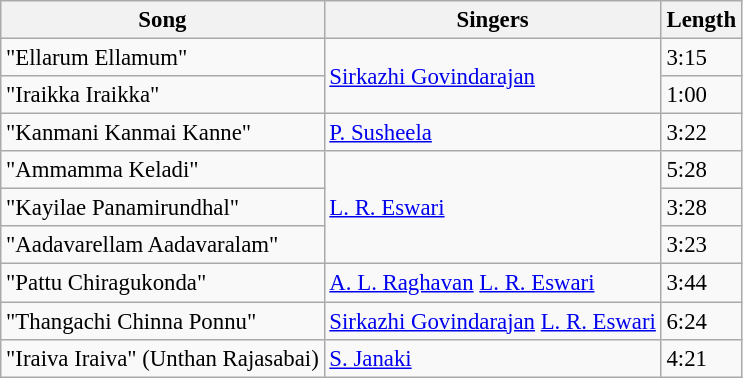<table class="wikitable" style="font-size:95%;">
<tr>
<th>Song</th>
<th>Singers</th>
<th>Length</th>
</tr>
<tr>
<td>"Ellarum Ellamum"</td>
<td rowspan=2><a href='#'>Sirkazhi Govindarajan</a></td>
<td>3:15</td>
</tr>
<tr>
<td>"Iraikka Iraikka"</td>
<td>1:00</td>
</tr>
<tr>
<td>"Kanmani Kanmai Kanne"</td>
<td><a href='#'>P. Susheela</a></td>
<td>3:22</td>
</tr>
<tr>
<td>"Ammamma Keladi"</td>
<td rowspan=3><a href='#'>L. R. Eswari</a></td>
<td>5:28</td>
</tr>
<tr>
<td>"Kayilae Panamirundhal"</td>
<td>3:28</td>
</tr>
<tr>
<td>"Aadavarellam Aadavaralam"</td>
<td>3:23</td>
</tr>
<tr>
<td>"Pattu Chiragukonda"</td>
<td><a href='#'>A. L. Raghavan</a> <a href='#'>L. R. Eswari</a></td>
<td>3:44</td>
</tr>
<tr>
<td>"Thangachi Chinna Ponnu"</td>
<td><a href='#'>Sirkazhi Govindarajan</a> <a href='#'>L. R. Eswari</a></td>
<td>6:24</td>
</tr>
<tr>
<td>"Iraiva Iraiva" (Unthan Rajasabai)</td>
<td><a href='#'>S. Janaki</a></td>
<td>4:21</td>
</tr>
</table>
